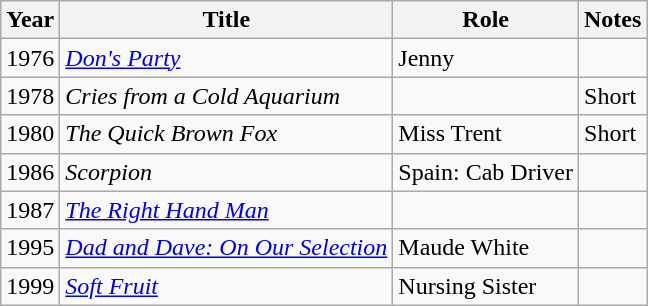<table class="wikitable">
<tr>
<th>Year</th>
<th>Title</th>
<th>Role</th>
<th>Notes</th>
</tr>
<tr>
<td>1976</td>
<td><em><a href='#'>Don's Party</a></em></td>
<td>Jenny</td>
<td></td>
</tr>
<tr>
<td>1978</td>
<td><em>Cries from a Cold Aquarium</em></td>
<td></td>
<td>Short</td>
</tr>
<tr>
<td>1980</td>
<td><em>The Quick Brown Fox</em></td>
<td>Miss Trent</td>
<td>Short</td>
</tr>
<tr>
<td>1986</td>
<td><em>Scorpion</em></td>
<td>Spain: Cab Driver</td>
<td></td>
</tr>
<tr>
<td>1987</td>
<td><em><a href='#'>The Right Hand Man</a></em></td>
<td></td>
<td></td>
</tr>
<tr>
<td>1995</td>
<td><em><a href='#'>Dad and Dave: On Our Selection</a></em></td>
<td>Maude White</td>
<td></td>
</tr>
<tr>
<td>1999</td>
<td><em><a href='#'>Soft Fruit</a></em></td>
<td>Nursing Sister</td>
<td></td>
</tr>
</table>
